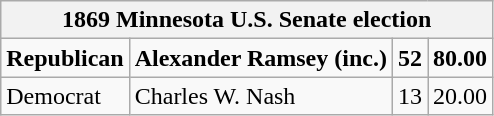<table class="wikitable">
<tr>
<th colspan="4">1869 Minnesota U.S. Senate election</th>
</tr>
<tr>
<td><strong>Republican</strong></td>
<td><strong>Alexander Ramsey (inc.)</strong></td>
<td><strong>52</strong></td>
<td><strong>80.00</strong></td>
</tr>
<tr>
<td>Democrat</td>
<td>Charles W. Nash</td>
<td>13</td>
<td>20.00</td>
</tr>
</table>
